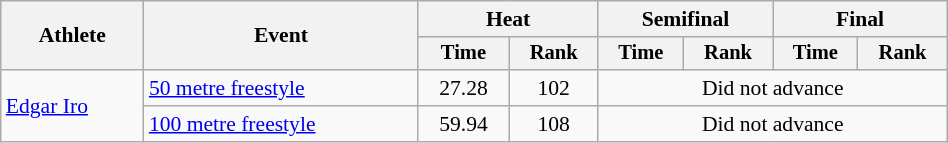<table class="wikitable" style="text-align:center; font-size:90%; width:50%;">
<tr>
<th rowspan="2">Athlete</th>
<th rowspan="2">Event</th>
<th colspan="2">Heat</th>
<th colspan="2">Semifinal</th>
<th colspan="2">Final</th>
</tr>
<tr style="font-size:95%">
<th>Time</th>
<th>Rank</th>
<th>Time</th>
<th>Rank</th>
<th>Time</th>
<th>Rank</th>
</tr>
<tr>
<td align=left rowspan=2><a href='#'>Edgar Iro</a></td>
<td align=left><a href='#'>50 metre freestyle</a></td>
<td>27.28</td>
<td>102</td>
<td colspan=4>Did not advance</td>
</tr>
<tr>
<td align=left><a href='#'>100 metre freestyle</a></td>
<td>59.94</td>
<td>108</td>
<td colspan=4>Did not advance</td>
</tr>
</table>
